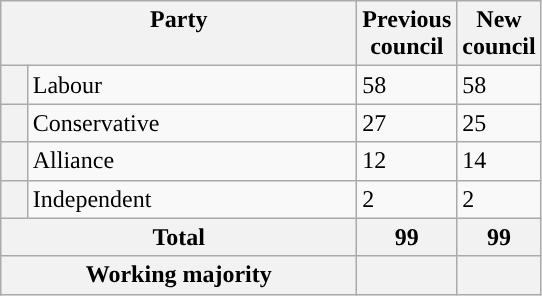<table class="wikitable">
<tr>
<th valign=top colspan="2" style="width: 230px">Party</th>
<th valign=top style="width: 30px">Previous council</th>
<th valign=top style="width: 30px">New council</th>
</tr>
<tr>
<th style="background-color: "></th>
<td>Labour</td>
<td>58</td>
<td>58</td>
</tr>
<tr>
<th style="background-color: "></th>
<td>Conservative</td>
<td>27</td>
<td>25</td>
</tr>
<tr>
<th style="background-color: "></th>
<td>Alliance</td>
<td>12</td>
<td>14</td>
</tr>
<tr>
<th style="background-color: "></th>
<td>Independent</td>
<td>2</td>
<td>2</td>
</tr>
<tr>
<th colspan=2>Total</th>
<th style="text-align: center">99</th>
<th colspan=3>99</th>
</tr>
<tr>
<th colspan=2>Working majority</th>
<th></th>
<th></th>
</tr>
</table>
